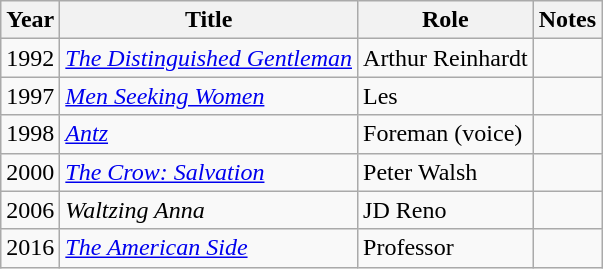<table class="wikitable sortable">
<tr>
<th>Year</th>
<th>Title</th>
<th>Role</th>
<th>Notes</th>
</tr>
<tr>
<td>1992</td>
<td><em><a href='#'>The Distinguished Gentleman</a></em></td>
<td>Arthur Reinhardt</td>
<td></td>
</tr>
<tr>
<td>1997</td>
<td><em><a href='#'>Men Seeking Women</a></em></td>
<td>Les</td>
<td></td>
</tr>
<tr>
<td>1998</td>
<td><em><a href='#'>Antz</a></em></td>
<td>Foreman (voice)</td>
<td></td>
</tr>
<tr>
<td>2000</td>
<td><em><a href='#'>The Crow: Salvation</a></em></td>
<td>Peter Walsh</td>
<td></td>
</tr>
<tr>
<td>2006</td>
<td><em>Waltzing Anna</em></td>
<td>JD Reno</td>
<td></td>
</tr>
<tr>
<td>2016</td>
<td><em><a href='#'>The American Side</a></em></td>
<td>Professor</td>
<td></td>
</tr>
</table>
